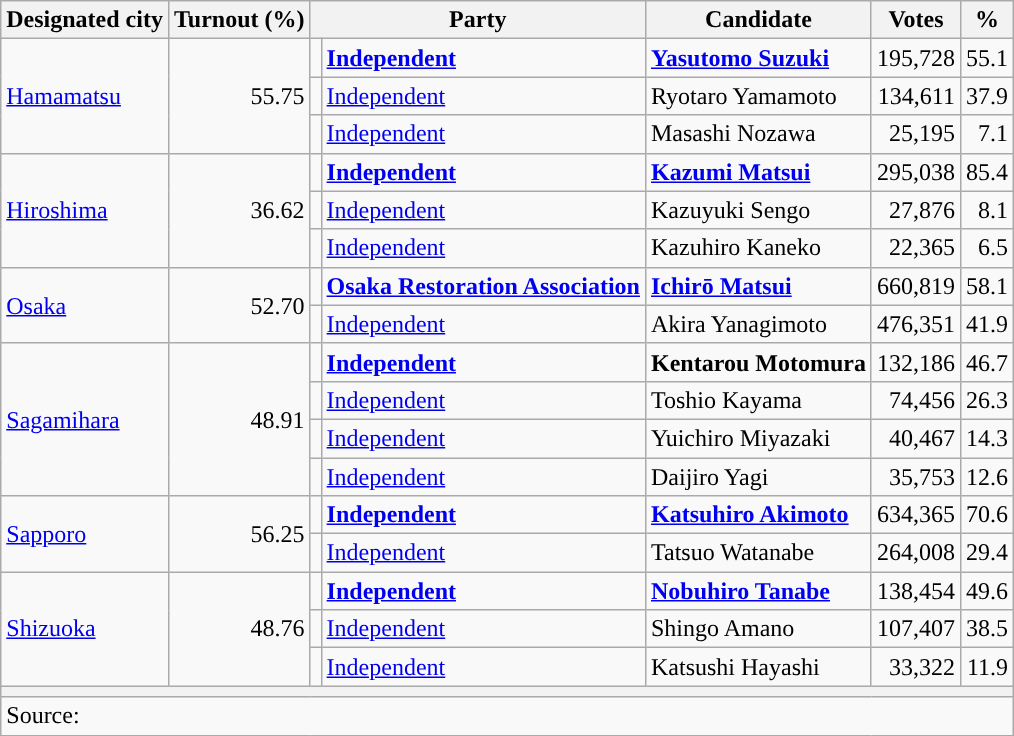<table class="wikitable">
<tr>
<th>Designated city</th>
<th>Turnout (%)</th>
<th colspan="2">Party</th>
<th>Candidate</th>
<th>Votes</th>
<th>%</th>
</tr>
<tr>
<td rowspan="3"><a href='#'>Hamamatsu</a></td>
<td rowspan="3" align="right">55.75</td>
<td></td>
<td><a href='#'><strong>Independent</strong></a></td>
<td><strong><a href='#'>Yasutomo Suzuki</a></strong></td>
<td align="right">195,728</td>
<td align="right">55.1</td>
</tr>
<tr>
<td></td>
<td><a href='#'>Independent</a></td>
<td>Ryotaro Yamamoto</td>
<td align="right">134,611</td>
<td align="right">37.9</td>
</tr>
<tr>
<td></td>
<td><a href='#'>Independent</a></td>
<td>Masashi Nozawa</td>
<td align="right">25,195</td>
<td align="right">7.1</td>
</tr>
<tr>
<td rowspan="3"><a href='#'>Hiroshima</a></td>
<td rowspan="3" align="right">36.62</td>
<td></td>
<td><a href='#'><strong>Independent</strong></a></td>
<td><strong><a href='#'>Kazumi Matsui</a></strong></td>
<td align="right">295,038</td>
<td align="right">85.4</td>
</tr>
<tr>
<td></td>
<td><a href='#'>Independent</a></td>
<td>Kazuyuki Sengo</td>
<td align="right">27,876</td>
<td align="right">8.1</td>
</tr>
<tr>
<td></td>
<td><a href='#'>Independent</a></td>
<td>Kazuhiro Kaneko</td>
<td align="right">22,365</td>
<td align="right">6.5</td>
</tr>
<tr>
<td rowspan="2"><a href='#'>Osaka</a></td>
<td rowspan="2" align="right">52.70</td>
<td></td>
<td><strong><a href='#'>Osaka Restoration Association</a></strong></td>
<td><strong><a href='#'>Ichirō Matsui</a></strong></td>
<td align="right">660,819</td>
<td align="right">58.1</td>
</tr>
<tr>
<td></td>
<td><a href='#'>Independent</a></td>
<td>Akira Yanagimoto</td>
<td align="right">476,351</td>
<td align="right">41.9</td>
</tr>
<tr>
<td rowspan="4"><a href='#'>Sagamihara</a></td>
<td rowspan="4" align="right">48.91</td>
<td></td>
<td><a href='#'><strong>Independent</strong></a></td>
<td><strong>Kentarou Motomura</strong></td>
<td align="right">132,186</td>
<td align="right">46.7</td>
</tr>
<tr>
<td></td>
<td><a href='#'>Independent</a></td>
<td>Toshio Kayama</td>
<td align="right">74,456</td>
<td align="right">26.3</td>
</tr>
<tr>
<td></td>
<td><a href='#'>Independent</a></td>
<td>Yuichiro Miyazaki</td>
<td align="right">40,467</td>
<td align="right">14.3</td>
</tr>
<tr>
<td></td>
<td><a href='#'>Independent</a></td>
<td>Daijiro Yagi</td>
<td align="right">35,753</td>
<td align="right">12.6</td>
</tr>
<tr>
<td rowspan="2"><a href='#'>Sapporo</a></td>
<td rowspan="2" align="right">56.25</td>
<td></td>
<td><a href='#'><strong>Independent</strong></a></td>
<td><strong><a href='#'>Katsuhiro Akimoto</a></strong></td>
<td align="right">634,365</td>
<td align="right">70.6</td>
</tr>
<tr>
<td></td>
<td><a href='#'>Independent</a></td>
<td>Tatsuo Watanabe</td>
<td align="right">264,008</td>
<td align="right">29.4</td>
</tr>
<tr>
<td rowspan="3"><a href='#'>Shizuoka</a></td>
<td rowspan="3" align="right">48.76</td>
<td></td>
<td><a href='#'><strong>Independent</strong></a></td>
<td><strong><a href='#'>Nobuhiro Tanabe</a></strong></td>
<td align="right">138,454</td>
<td align="right">49.6</td>
</tr>
<tr>
<td></td>
<td><a href='#'>Independent</a></td>
<td>Shingo Amano</td>
<td align="right">107,407</td>
<td align="right">38.5</td>
</tr>
<tr>
<td></td>
<td><a href='#'>Independent</a></td>
<td>Katsushi Hayashi</td>
<td align="right">33,322</td>
<td align="right">11.9</td>
</tr>
<tr>
<th colspan="7"></th>
</tr>
<tr>
<td colspan="7">Source: </td>
</tr>
</table>
